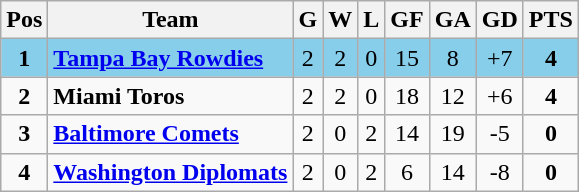<table class="wikitable sortable">
<tr>
<th>Pos</th>
<th>Team</th>
<th>G</th>
<th>W</th>
<th>L</th>
<th>GF</th>
<th>GA</th>
<th>GD</th>
<th>PTS</th>
</tr>
<tr bgcolor=skyblue>
<td align=center><strong>1</strong></td>
<td><strong><a href='#'>Tampa Bay Rowdies</a></strong></td>
<td align=center>2</td>
<td align=center>2</td>
<td align=center>0</td>
<td align=center>15</td>
<td align=center>8</td>
<td align=center>+7</td>
<td align=center><strong>4</strong></td>
</tr>
<tr>
<td align=center><strong>2</strong></td>
<td><strong>Miami Toros</strong></td>
<td align=center>2</td>
<td align=center>2</td>
<td align=center>0</td>
<td align=center>18</td>
<td align=center>12</td>
<td align=center>+6</td>
<td align=center><strong>4</strong></td>
</tr>
<tr>
<td align=center><strong>3</strong></td>
<td><strong><a href='#'>Baltimore Comets</a></strong></td>
<td align=center>2</td>
<td align=center>0</td>
<td align=center>2</td>
<td align=center>14</td>
<td align=center>19</td>
<td align=center>-5</td>
<td align=center><strong>0</strong></td>
</tr>
<tr>
<td align=center><strong>4</strong></td>
<td><strong><a href='#'>Washington Diplomats</a></strong></td>
<td align=center>2</td>
<td align=center>0</td>
<td align=center>2</td>
<td align=center>6</td>
<td align=center>14</td>
<td align=center>-8</td>
<td align=center><strong>0</strong></td>
</tr>
</table>
